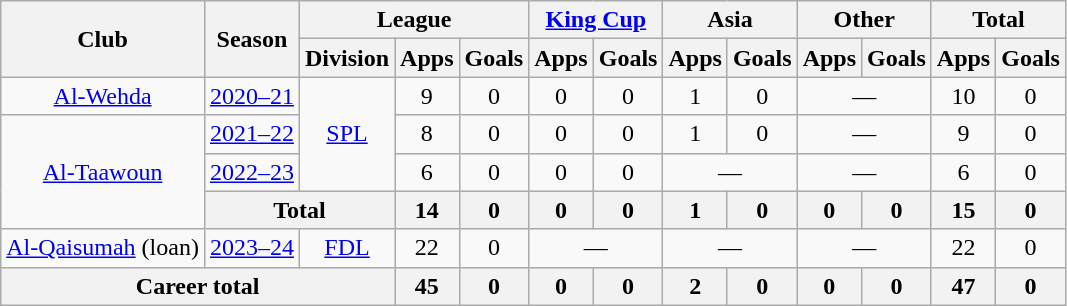<table class=wikitable style=text-align:center>
<tr>
<th rowspan="2">Club</th>
<th rowspan="2">Season</th>
<th colspan="3">League</th>
<th colspan="2"><a href='#'>King Cup</a></th>
<th colspan="2">Asia</th>
<th colspan="2">Other</th>
<th colspan="2">Total</th>
</tr>
<tr>
<th>Division</th>
<th>Apps</th>
<th>Goals</th>
<th>Apps</th>
<th>Goals</th>
<th>Apps</th>
<th>Goals</th>
<th>Apps</th>
<th>Goals</th>
<th>Apps</th>
<th>Goals</th>
</tr>
<tr>
<td rowspan="1"><a href='#'>Al-Wehda</a></td>
<td><a href='#'>2020–21</a></td>
<td rowspan=3><a href='#'>SPL</a></td>
<td>9</td>
<td>0</td>
<td>0</td>
<td>0</td>
<td>1</td>
<td>0</td>
<td colspan="2">—</td>
<td>10</td>
<td>0</td>
</tr>
<tr>
<td rowspan="3"><a href='#'>Al-Taawoun</a></td>
<td><a href='#'>2021–22</a></td>
<td>8</td>
<td>0</td>
<td>0</td>
<td>0</td>
<td>1</td>
<td>0</td>
<td colspan="2">—</td>
<td>9</td>
<td>0</td>
</tr>
<tr>
<td><a href='#'>2022–23</a></td>
<td>6</td>
<td>0</td>
<td>0</td>
<td>0</td>
<td colspan="2">—</td>
<td colspan="2">—</td>
<td>6</td>
<td>0</td>
</tr>
<tr>
<th colspan="2">Total</th>
<th>14</th>
<th>0</th>
<th>0</th>
<th>0</th>
<th>1</th>
<th>0</th>
<th>0</th>
<th>0</th>
<th>15</th>
<th>0</th>
</tr>
<tr>
<td rowspan="1"><a href='#'>Al-Qaisumah</a> (loan)</td>
<td><a href='#'>2023–24</a></td>
<td><a href='#'>FDL</a></td>
<td>22</td>
<td>0</td>
<td colspan="2">—</td>
<td colspan="2">—</td>
<td colspan="2">—</td>
<td>22</td>
<td>0</td>
</tr>
<tr>
<th colspan="3">Career total</th>
<th>45</th>
<th>0</th>
<th>0</th>
<th>0</th>
<th>2</th>
<th>0</th>
<th>0</th>
<th>0</th>
<th>47</th>
<th>0</th>
</tr>
</table>
